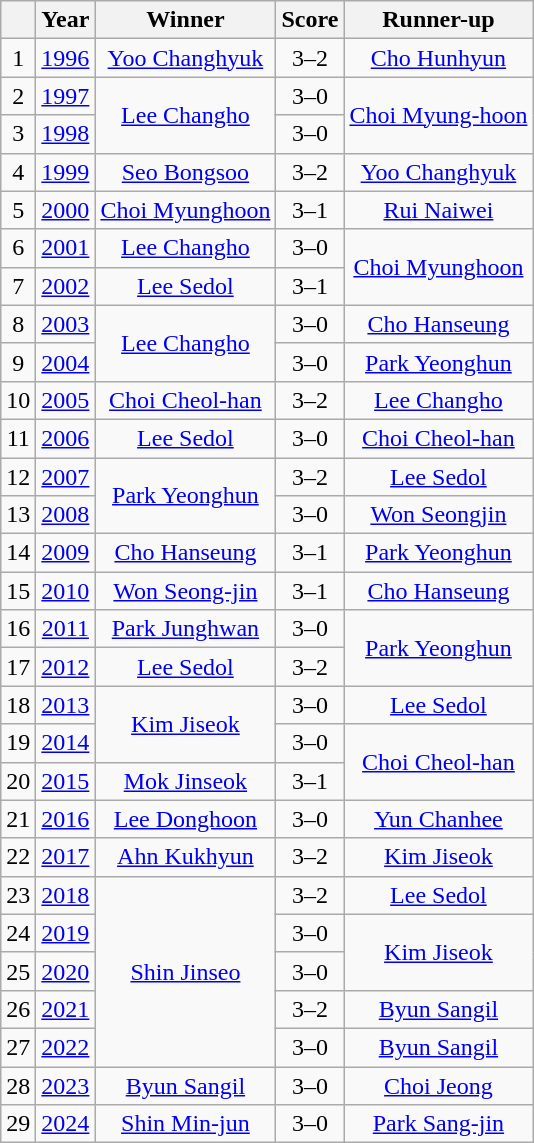<table class="wikitable" style="text-align: center;">
<tr>
<th></th>
<th>Year</th>
<th>Winner</th>
<th>Score</th>
<th>Runner-up</th>
</tr>
<tr>
<td>1</td>
<td><a href='#'>1996</a></td>
<td><a href='#'>Yoo Changhyuk</a></td>
<td>3–2</td>
<td><a href='#'>Cho Hunhyun</a></td>
</tr>
<tr>
<td>2</td>
<td><a href='#'>1997</a></td>
<td rowspan="2"><a href='#'>Lee Changho</a></td>
<td>3–0</td>
<td rowspan="2"><a href='#'>Choi Myung-hoon</a></td>
</tr>
<tr>
<td>3</td>
<td><a href='#'>1998</a></td>
<td>3–0</td>
</tr>
<tr>
<td>4</td>
<td><a href='#'>1999</a></td>
<td><a href='#'>Seo Bongsoo</a></td>
<td>3–2</td>
<td><a href='#'>Yoo Changhyuk</a></td>
</tr>
<tr>
<td>5</td>
<td><a href='#'>2000</a></td>
<td><a href='#'>Choi Myunghoon</a></td>
<td>3–1</td>
<td><a href='#'>Rui Naiwei</a></td>
</tr>
<tr>
<td>6</td>
<td><a href='#'>2001</a></td>
<td><a href='#'>Lee Changho</a></td>
<td>3–0</td>
<td rowspan="2"><a href='#'>Choi Myunghoon</a></td>
</tr>
<tr>
<td>7</td>
<td><a href='#'>2002</a></td>
<td><a href='#'>Lee Sedol</a></td>
<td>3–1</td>
</tr>
<tr>
<td>8</td>
<td><a href='#'>2003</a></td>
<td rowspan="2"><a href='#'>Lee Changho</a></td>
<td>3–0</td>
<td><a href='#'>Cho Hanseung</a></td>
</tr>
<tr>
<td>9</td>
<td><a href='#'>2004</a></td>
<td>3–0</td>
<td><a href='#'>Park Yeonghun</a></td>
</tr>
<tr>
<td>10</td>
<td><a href='#'>2005</a></td>
<td><a href='#'>Choi Cheol-han</a></td>
<td>3–2</td>
<td><a href='#'>Lee Changho</a></td>
</tr>
<tr>
<td>11</td>
<td><a href='#'>2006</a></td>
<td><a href='#'>Lee Sedol</a></td>
<td>3–0</td>
<td><a href='#'>Choi Cheol-han</a></td>
</tr>
<tr>
<td>12</td>
<td><a href='#'>2007</a></td>
<td rowspan="2"><a href='#'>Park Yeonghun</a></td>
<td>3–2</td>
<td><a href='#'>Lee Sedol</a></td>
</tr>
<tr>
<td>13</td>
<td><a href='#'>2008</a></td>
<td>3–0</td>
<td><a href='#'>Won Seongjin</a></td>
</tr>
<tr>
<td>14</td>
<td><a href='#'>2009</a></td>
<td><a href='#'>Cho Hanseung</a></td>
<td>3–1</td>
<td><a href='#'>Park Yeonghun</a></td>
</tr>
<tr>
<td>15</td>
<td><a href='#'>2010</a></td>
<td><a href='#'>Won Seong-jin</a></td>
<td>3–1</td>
<td><a href='#'>Cho Hanseung</a></td>
</tr>
<tr>
<td>16</td>
<td><a href='#'>2011</a></td>
<td><a href='#'>Park Junghwan</a></td>
<td>3–0</td>
<td rowspan="2"><a href='#'>Park Yeonghun</a></td>
</tr>
<tr>
<td>17</td>
<td><a href='#'>2012</a></td>
<td><a href='#'>Lee Sedol</a></td>
<td>3–2</td>
</tr>
<tr>
<td>18</td>
<td><a href='#'>2013</a></td>
<td rowspan="2"><a href='#'>Kim Jiseok</a></td>
<td>3–0</td>
<td><a href='#'>Lee Sedol</a></td>
</tr>
<tr>
<td>19</td>
<td><a href='#'>2014</a></td>
<td>3–0</td>
<td rowspan="2"><a href='#'>Choi Cheol-han</a></td>
</tr>
<tr>
<td>20</td>
<td><a href='#'>2015</a></td>
<td><a href='#'>Mok Jinseok</a></td>
<td>3–1</td>
</tr>
<tr>
<td>21</td>
<td><a href='#'>2016</a></td>
<td><a href='#'>Lee Donghoon</a></td>
<td>3–0</td>
<td><a href='#'>Yun Chanhee</a></td>
</tr>
<tr>
<td>22</td>
<td><a href='#'>2017</a></td>
<td><a href='#'>Ahn Kukhyun</a></td>
<td>3–2</td>
<td><a href='#'>Kim Jiseok</a></td>
</tr>
<tr>
<td>23</td>
<td><a href='#'>2018</a></td>
<td rowspan="5"><a href='#'>Shin Jinseo</a></td>
<td>3–2</td>
<td><a href='#'>Lee Sedol</a></td>
</tr>
<tr>
<td>24</td>
<td><a href='#'>2019</a></td>
<td>3–0</td>
<td rowspan="2"><a href='#'>Kim Jiseok</a></td>
</tr>
<tr>
<td>25</td>
<td><a href='#'>2020</a></td>
<td>3–0</td>
</tr>
<tr>
<td>26</td>
<td><a href='#'>2021</a></td>
<td>3–2</td>
<td><a href='#'>Byun Sangil</a></td>
</tr>
<tr>
<td>27</td>
<td><a href='#'>2022</a></td>
<td>3–0</td>
<td><a href='#'>Byun Sangil</a></td>
</tr>
<tr>
<td>28</td>
<td><a href='#'>2023</a></td>
<td><a href='#'>Byun Sangil</a></td>
<td>3–0</td>
<td><a href='#'>Choi Jeong</a></td>
</tr>
<tr>
<td>29</td>
<td><a href='#'>2024</a></td>
<td><a href='#'>Shin Min-jun</a></td>
<td>3–0</td>
<td><a href='#'>Park Sang-jin</a></td>
</tr>
</table>
